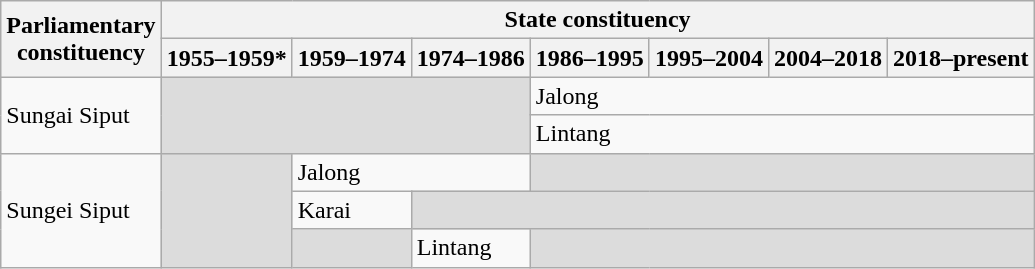<table class="wikitable">
<tr>
<th rowspan="2">Parliamentary<br>constituency</th>
<th colspan="7">State constituency</th>
</tr>
<tr>
<th>1955–1959*</th>
<th>1959–1974</th>
<th>1974–1986</th>
<th>1986–1995</th>
<th>1995–2004</th>
<th>2004–2018</th>
<th>2018–present</th>
</tr>
<tr>
<td rowspan="2">Sungai Siput</td>
<td colspan="3" rowspan="2" bgcolor="dcdcdc"></td>
<td colspan="4">Jalong</td>
</tr>
<tr>
<td colspan="4">Lintang</td>
</tr>
<tr>
<td rowspan="3">Sungei Siput</td>
<td rowspan="3" bgcolor="dcdcdc"></td>
<td colspan="2">Jalong</td>
<td colspan="4" bgcolor="dcdcdc"></td>
</tr>
<tr>
<td>Karai</td>
<td colspan="5" bgcolor="dcdcdc"></td>
</tr>
<tr>
<td bgcolor="dcdcdc"></td>
<td>Lintang</td>
<td colspan="4" bgcolor="dcdcdc"></td>
</tr>
</table>
